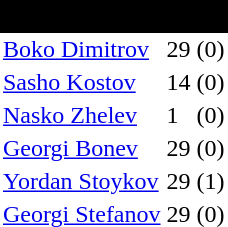<table class="toccolours" border="0" cellpadding="2" cellspacing="0" align="left" style="margin:0.5em;">
<tr>
<th colspan="4" align="center" bgcolor="#000000"><span>Defenders</span></th>
</tr>
<tr>
<td> <a href='#'>Boko Dimitrov</a></td>
<td>29</td>
<td>(0)</td>
</tr>
<tr>
<td> <a href='#'>Sasho Kostov</a></td>
<td>14</td>
<td>(0)</td>
</tr>
<tr>
<td> <a href='#'>Nasko Zhelev</a></td>
<td>1</td>
<td>(0)</td>
</tr>
<tr>
<td> <a href='#'>Georgi Bonev</a></td>
<td>29</td>
<td>(0)</td>
</tr>
<tr>
<td> <a href='#'>Yordan Stoykov</a></td>
<td>29</td>
<td>(1)</td>
</tr>
<tr>
<td> <a href='#'>Georgi Stefanov</a></td>
<td>29</td>
<td>(0)</td>
</tr>
<tr>
</tr>
</table>
